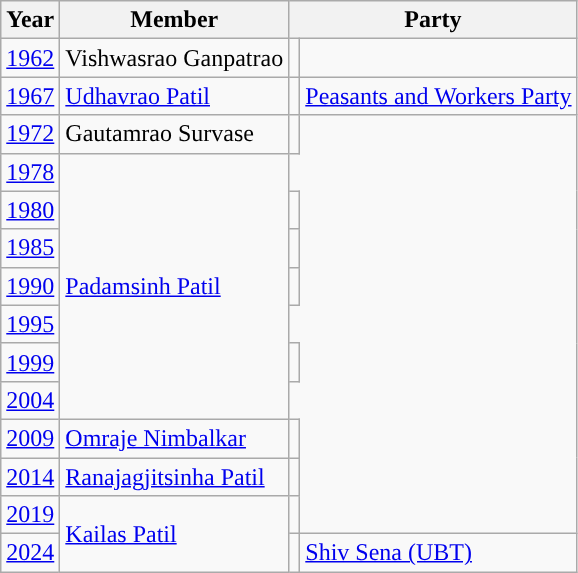<table class="wikitable">
<tr>
<th>Year</th>
<th>Member</th>
<th colspan="2">Party</th>
</tr>
<tr>
<td><a href='#'>1962</a></td>
<td>Vishwasrao Ganpatrao</td>
<td></td>
</tr>
<tr>
<td><a href='#'>1967</a></td>
<td><a href='#'>Udhavrao Patil</a></td>
<td style="background-color: "></td>
<td><a href='#'>Peasants and Workers Party</a></td>
</tr>
<tr>
<td><a href='#'>1972</a></td>
<td>Gautamrao Survase</td>
<td></td>
</tr>
<tr>
<td><a href='#'>1978</a></td>
<td rowspan=7><a href='#'>Padamsinh Patil</a></td>
</tr>
<tr>
<td><a href='#'>1980</a></td>
<td></td>
</tr>
<tr>
<td><a href='#'>1985</a></td>
<td></td>
</tr>
<tr>
<td><a href='#'>1990</a></td>
<td></td>
</tr>
<tr>
<td><a href='#'>1995</a></td>
</tr>
<tr>
<td><a href='#'>1999</a></td>
<td></td>
</tr>
<tr>
<td><a href='#'>2004</a></td>
</tr>
<tr>
<td><a href='#'>2009</a></td>
<td><a href='#'>Omraje Nimbalkar</a></td>
<td></td>
</tr>
<tr>
<td><a href='#'>2014</a></td>
<td><a href='#'>Ranajagjitsinha Patil</a></td>
<td></td>
</tr>
<tr>
<td><a href='#'>2019</a></td>
<td Rowspan=2><a href='#'>Kailas Patil</a></td>
<td></td>
</tr>
<tr>
<td><a href='#'>2024</a></td>
<td style="background-color: "></td>
<td><a href='#'>Shiv Sena (UBT)</a></td>
</tr>
</table>
